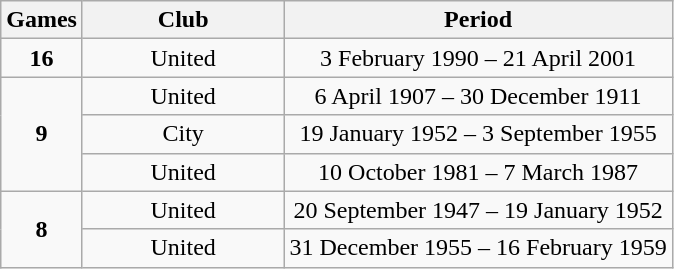<table class="wikitable sortable" style="text-align:center;">
<tr>
<th>Games</th>
<th style="width:30%;">Club</th>
<th>Period</th>
</tr>
<tr>
<td><strong>16</strong></td>
<td>United</td>
<td>3 February 1990 – 21 April 2001</td>
</tr>
<tr>
<td rowspan="3"><strong>9</strong></td>
<td>United</td>
<td>6 April 1907 – 30 December 1911</td>
</tr>
<tr>
<td>City</td>
<td>19 January 1952 – 3 September 1955</td>
</tr>
<tr>
<td>United</td>
<td>10 October 1981 – 7 March 1987</td>
</tr>
<tr>
<td rowspan="2"><strong>8</strong></td>
<td>United</td>
<td>20 September 1947 – 19 January 1952</td>
</tr>
<tr>
<td>United</td>
<td>31 December 1955 – 16 February 1959</td>
</tr>
</table>
